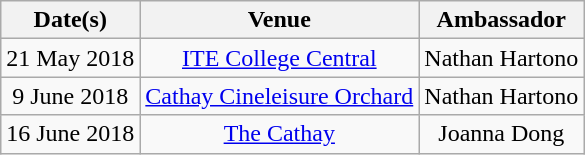<table class="wikitable sortable plainrowheaders" style="text-align:center">
<tr>
<th scope="col">Date(s)</th>
<th scope="col">Venue</th>
<th scope="col">Ambassador</th>
</tr>
<tr>
<td>21 May 2018</td>
<td><a href='#'>ITE College Central</a></td>
<td>Nathan Hartono</td>
</tr>
<tr>
<td>9 June 2018</td>
<td><a href='#'>Cathay Cineleisure Orchard</a></td>
<td>Nathan Hartono</td>
</tr>
<tr>
<td>16 June 2018</td>
<td><a href='#'>The Cathay</a></td>
<td>Joanna Dong</td>
</tr>
</table>
